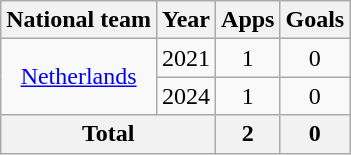<table class=wikitable style=text-align:center>
<tr>
<th>National team</th>
<th>Year</th>
<th>Apps</th>
<th>Goals</th>
</tr>
<tr>
<td rowspan="2"><a href='#'>Netherlands</a></td>
<td>2021</td>
<td>1</td>
<td>0</td>
</tr>
<tr>
<td>2024</td>
<td>1</td>
<td>0</td>
</tr>
<tr>
<th colspan="2">Total</th>
<th>2</th>
<th>0</th>
</tr>
</table>
